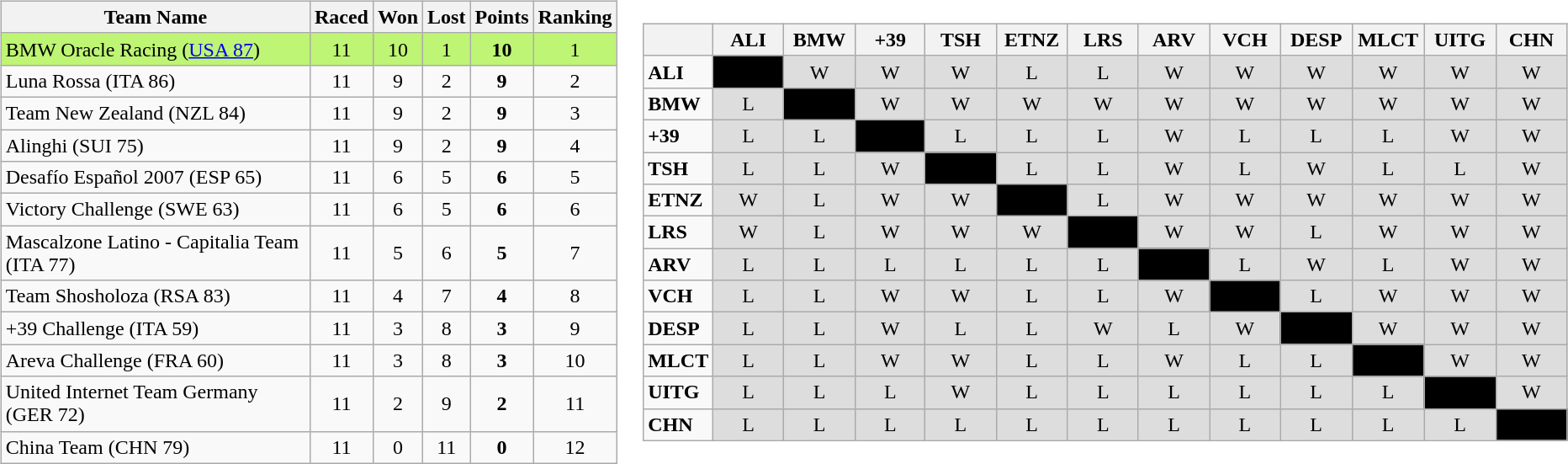<table>
<tr>
<td><br><table class="wikitable" style="text-align:center;">
<tr>
<th width=250>Team Name</th>
<th width=20 abbr="Races">Raced</th>
<th width=20 abbr="Won">Won</th>
<th width=20 abbr="Lost">Lost</th>
<th width=20 abbr="Points">Points</th>
<th width=20 abbr="Rank">Ranking</th>
</tr>
<tr style="background: #BEF574;">
<td style="text-align:left;"> BMW Oracle Racing (<a href='#'>USA 87</a>)</td>
<td>11</td>
<td>10</td>
<td>1</td>
<td><strong>10</strong></td>
<td>1</td>
</tr>
<tr>
<td style="text-align:left;"> Luna Rossa (ITA 86)</td>
<td>11</td>
<td>9</td>
<td>2</td>
<td><strong>9</strong></td>
<td>2</td>
</tr>
<tr>
<td style="text-align:left;"> Team New Zealand (NZL 84)</td>
<td>11</td>
<td>9</td>
<td>2</td>
<td><strong>9</strong></td>
<td>3</td>
</tr>
<tr>
<td style="text-align:left;"> Alinghi (SUI 75)</td>
<td>11</td>
<td>9</td>
<td>2</td>
<td><strong>9</strong></td>
<td>4</td>
</tr>
<tr>
<td style="text-align:left;"> Desafío Español 2007 (ESP 65)</td>
<td>11</td>
<td>6</td>
<td>5</td>
<td><strong>6</strong></td>
<td>5</td>
</tr>
<tr>
<td style="text-align:left;"> Victory Challenge (SWE 63)</td>
<td>11</td>
<td>6</td>
<td>5</td>
<td><strong>6</strong></td>
<td>6</td>
</tr>
<tr>
<td style="text-align:left;"> Mascalzone Latino - Capitalia Team (ITA 77)</td>
<td>11</td>
<td>5</td>
<td>6</td>
<td><strong>5</strong></td>
<td>7</td>
</tr>
<tr>
<td style="text-align:left;"> Team Shosholoza (RSA 83)</td>
<td>11</td>
<td>4</td>
<td>7</td>
<td><strong>4</strong></td>
<td>8</td>
</tr>
<tr>
<td style="text-align:left;"> +39 Challenge (ITA 59)</td>
<td>11</td>
<td>3</td>
<td>8</td>
<td><strong>3</strong></td>
<td>9</td>
</tr>
<tr>
<td style="text-align:left;"> Areva Challenge (FRA 60)</td>
<td>11</td>
<td>3</td>
<td>8</td>
<td><strong>3</strong></td>
<td>10</td>
</tr>
<tr>
<td style="text-align:left;"> United Internet Team Germany (GER 72)</td>
<td>11</td>
<td>2</td>
<td>9</td>
<td><strong>2</strong></td>
<td>11</td>
</tr>
<tr>
<td style="text-align:left;"> China Team (CHN 79)</td>
<td>11</td>
<td>0</td>
<td>11</td>
<td><strong>0</strong></td>
<td>12</td>
</tr>
</table>
</td>
<td><br><table class="wikitable" border="1" style="text-align:center;">
<tr>
<th width=40></th>
<th width=50>ALI</th>
<th width=50>BMW</th>
<th width=50>+39</th>
<th width=50>TSH</th>
<th width=50>ETNZ</th>
<th width=50>LRS</th>
<th width=50>ARV</th>
<th width=50>VCH</th>
<th width=50>DESP</th>
<th width=50>MLCT</th>
<th width=50>UITG</th>
<th width=50>CHN</th>
</tr>
<tr>
<td style="text-align:left;"><strong>ALI</strong></td>
<td style="background: #000000;"></td>
<td style="background: #dddddd;">W</td>
<td style="background: #dddddd;">W</td>
<td style="background: #dddddd;">W</td>
<td style="background: #dddddd;">L</td>
<td style="background: #dddddd;">L</td>
<td style="background: #dddddd;">W</td>
<td style="background: #dddddd;">W</td>
<td style="background: #dddddd;">W</td>
<td style="background: #dddddd;">W</td>
<td style="background: #dddddd;">W</td>
<td style="background: #dddddd;">W</td>
</tr>
<tr>
<td style="text-align:left;"><strong>BMW</strong></td>
<td style="background: #dddddd;">L</td>
<td style="background: #000000;"></td>
<td style="background: #dddddd;">W</td>
<td style="background: #dddddd;">W</td>
<td style="background: #dddddd;">W</td>
<td style="background: #dddddd;">W</td>
<td style="background: #dddddd;">W</td>
<td style="background: #dddddd;">W</td>
<td style="background: #dddddd;">W</td>
<td style="background: #dddddd;">W</td>
<td style="background: #dddddd;">W</td>
<td style="background: #dddddd;">W</td>
</tr>
<tr>
<td style="text-align:left;"><strong>+39</strong></td>
<td style="background: #dddddd;">L</td>
<td style="background: #dddddd;">L</td>
<td style="background: #000000;"></td>
<td style="background: #dddddd;">L</td>
<td style="background: #dddddd;">L</td>
<td style="background: #dddddd;">L</td>
<td style="background: #dddddd;">W</td>
<td style="background: #dddddd;">L</td>
<td style="background: #dddddd;">L</td>
<td style="background: #dddddd;">L</td>
<td style="background: #dddddd;">W</td>
<td style="background: #dddddd;">W</td>
</tr>
<tr>
<td style="text-align:left;"><strong>TSH</strong></td>
<td style="background: #dddddd;">L</td>
<td style="background: #dddddd;">L</td>
<td style="background: #dddddd;">W</td>
<td style="background: #000000;"></td>
<td style="background: #dddddd;">L</td>
<td style="background: #dddddd;">L</td>
<td style="background: #dddddd;">W</td>
<td style="background: #dddddd;">L</td>
<td style="background: #dddddd;">W</td>
<td style="background: #dddddd;">L</td>
<td style="background: #dddddd;">L</td>
<td style="background: #dddddd;">W</td>
</tr>
<tr>
<td style="text-align:left;"><strong>ETNZ</strong></td>
<td style="background: #dddddd;">W</td>
<td style="background: #dddddd;">L</td>
<td style="background: #dddddd;">W</td>
<td style="background: #dddddd;">W</td>
<td style="background: #000000;"></td>
<td style="background: #dddddd;">L</td>
<td style="background: #dddddd;">W</td>
<td style="background: #dddddd;">W</td>
<td style="background: #dddddd;">W</td>
<td style="background: #dddddd;">W</td>
<td style="background: #dddddd;">W</td>
<td style="background: #dddddd;">W</td>
</tr>
<tr>
<td style="text-align:left;"><strong>LRS</strong></td>
<td style="background: #dddddd;">W</td>
<td style="background: #dddddd;">L</td>
<td style="background: #dddddd;">W</td>
<td style="background: #dddddd;">W</td>
<td style="background: #dddddd;">W</td>
<td style="background: #000000;"></td>
<td style="background: #dddddd;">W</td>
<td style="background: #dddddd;">W</td>
<td style="background: #dddddd;">L</td>
<td style="background: #dddddd;">W</td>
<td style="background: #dddddd;">W</td>
<td style="background: #dddddd;">W</td>
</tr>
<tr>
<td style="text-align:left;"><strong>ARV</strong></td>
<td style="background: #dddddd;">L</td>
<td style="background: #dddddd;">L</td>
<td style="background: #dddddd;">L</td>
<td style="background: #dddddd;">L</td>
<td style="background: #dddddd;">L</td>
<td style="background: #dddddd;">L</td>
<td style="background: #000000;"></td>
<td style="background: #dddddd;">L</td>
<td style="background: #dddddd;">W</td>
<td style="background: #dddddd;">L</td>
<td style="background: #dddddd;">W</td>
<td style="background: #dddddd;">W</td>
</tr>
<tr>
<td style="text-align:left;"><strong>VCH</strong></td>
<td style="background: #dddddd;">L</td>
<td style="background: #dddddd;">L</td>
<td style="background: #dddddd;">W</td>
<td style="background: #dddddd;">W</td>
<td style="background: #dddddd;">L</td>
<td style="background: #dddddd;">L</td>
<td style="background: #dddddd;">W</td>
<td style="background: #000000;"></td>
<td style="background: #dddddd;">L</td>
<td style="background: #dddddd;">W</td>
<td style="background: #dddddd;">W</td>
<td style="background: #dddddd;">W</td>
</tr>
<tr>
<td style="text-align:left;"><strong>DESP</strong></td>
<td style="background: #dddddd;">L</td>
<td style="background: #dddddd;">L</td>
<td style="background: #dddddd;">W</td>
<td style="background: #dddddd;">L</td>
<td style="background: #dddddd;">L</td>
<td style="background: #dddddd;">W</td>
<td style="background: #dddddd;">L</td>
<td style="background: #dddddd;">W</td>
<td style="background: #000000;"></td>
<td style="background: #dddddd;">W</td>
<td style="background: #dddddd;">W</td>
<td style="background: #dddddd;">W</td>
</tr>
<tr>
<td style="text-align:left;"><strong>MLCT</strong></td>
<td style="background: #dddddd;">L</td>
<td style="background: #dddddd;">L</td>
<td style="background: #dddddd;">W</td>
<td style="background: #dddddd;">W</td>
<td style="background: #dddddd;">L</td>
<td style="background: #dddddd;">L</td>
<td style="background: #dddddd;">W</td>
<td style="background: #dddddd;">L</td>
<td style="background: #dddddd;">L</td>
<td style="background: #000000;"></td>
<td style="background: #dddddd;">W</td>
<td style="background: #dddddd;">W</td>
</tr>
<tr>
<td style="text-align:left;"><strong>UITG</strong></td>
<td style="background: #dddddd;">L</td>
<td style="background: #dddddd;">L</td>
<td style="background: #dddddd;">L</td>
<td style="background: #dddddd;">W</td>
<td style="background: #dddddd;">L</td>
<td style="background: #dddddd;">L</td>
<td style="background: #dddddd;">L</td>
<td style="background: #dddddd;">L</td>
<td style="background: #dddddd;">L</td>
<td style="background: #dddddd;">L</td>
<td style="background: #000000;"></td>
<td style="background: #dddddd;">W</td>
</tr>
<tr>
<td style="text-align:left;"><strong>CHN</strong></td>
<td style="background: #dddddd;">L</td>
<td style="background: #dddddd;">L</td>
<td style="background: #dddddd;">L</td>
<td style="background: #dddddd;">L</td>
<td style="background: #dddddd;">L</td>
<td style="background: #dddddd;">L</td>
<td style="background: #dddddd;">L</td>
<td style="background: #dddddd;">L</td>
<td style="background: #dddddd;">L</td>
<td style="background: #dddddd;">L</td>
<td style="background: #dddddd;">L</td>
<td style="background: #000000;"></td>
</tr>
</table>
</td>
</tr>
</table>
